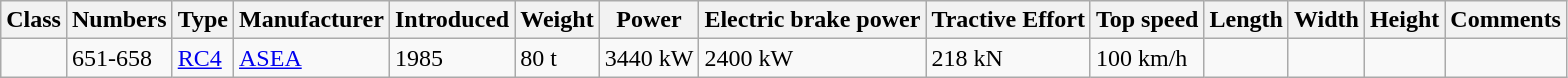<table class="wikitable">
<tr>
<th>Class</th>
<th>Numbers</th>
<th>Type</th>
<th>Manufacturer</th>
<th>Introduced</th>
<th>Weight</th>
<th>Power</th>
<th>Electric brake power</th>
<th>Tractive Effort</th>
<th>Top speed</th>
<th>Length</th>
<th>Width</th>
<th>Height</th>
<th>Comments</th>
</tr>
<tr>
<td></td>
<td>651-658</td>
<td><a href='#'>RC4</a></td>
<td><a href='#'>ASEA</a></td>
<td>1985</td>
<td>80 t</td>
<td>3440 kW</td>
<td>2400 kW</td>
<td>218 kN</td>
<td>100 km/h</td>
<td></td>
<td></td>
<td></td>
<td></td>
</tr>
</table>
